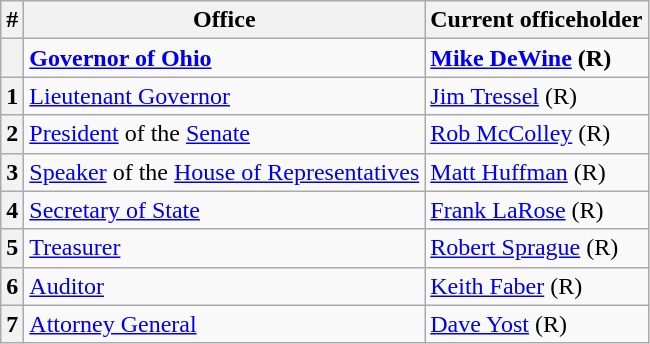<table class=wikitable>
<tr>
<th>#</th>
<th>Office</th>
<th>Current officeholder</th>
</tr>
<tr>
<th></th>
<td><strong><a href='#'>Governor of Ohio</a></strong></td>
<td><strong><a href='#'>Mike DeWine</a> (R)</strong></td>
</tr>
<tr>
<th>1</th>
<td><a href='#'>Lieutenant Governor</a></td>
<td><a href='#'>Jim Tressel</a> (R)</td>
</tr>
<tr>
<th>2</th>
<td><a href='#'>President</a> of the <a href='#'>Senate</a></td>
<td><a href='#'>Rob McColley</a> (R)</td>
</tr>
<tr>
<th>3</th>
<td><a href='#'>Speaker</a> of the <a href='#'>House of Representatives</a></td>
<td><a href='#'>Matt Huffman</a> (R)</td>
</tr>
<tr>
<th>4</th>
<td><a href='#'>Secretary of State</a></td>
<td><a href='#'>Frank LaRose</a> (R)</td>
</tr>
<tr>
<th>5</th>
<td><a href='#'>Treasurer</a></td>
<td><a href='#'>Robert Sprague</a> (R)</td>
</tr>
<tr>
<th>6</th>
<td><a href='#'>Auditor</a></td>
<td><a href='#'>Keith Faber</a> (R)</td>
</tr>
<tr>
<th>7</th>
<td><a href='#'>Attorney General</a></td>
<td><a href='#'>Dave Yost</a> (R)</td>
</tr>
</table>
